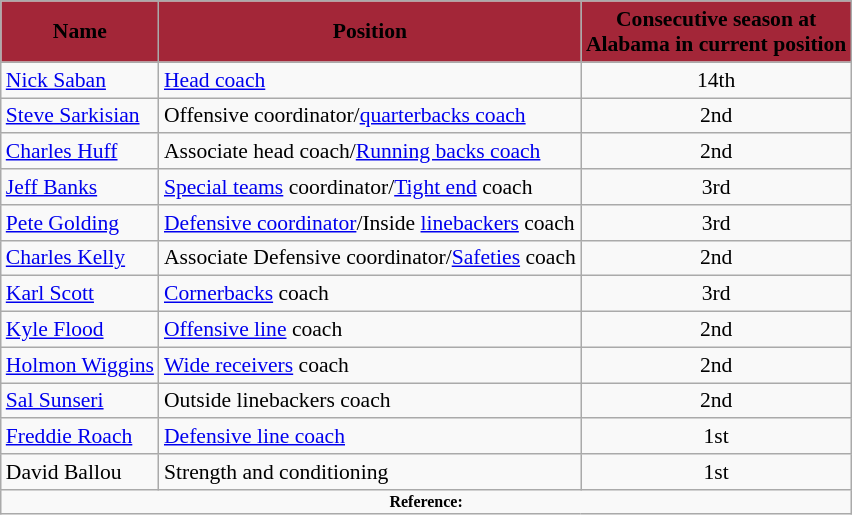<table class="wikitable" style="font-size:90%;">
<tr>
<th style="background:#A32638;"><span>Name</span></th>
<th style="background:#A32638;"><span>Position</span></th>
<th style="background:#A32638;"><span>Consecutive season at<br>Alabama in current position</span></th>
</tr>
<tr>
<td><a href='#'>Nick Saban</a></td>
<td><a href='#'>Head coach</a></td>
<td align=center>14th</td>
</tr>
<tr>
<td><a href='#'>Steve Sarkisian</a></td>
<td>Offensive coordinator/<a href='#'>quarterbacks coach</a></td>
<td align=center>2nd</td>
</tr>
<tr>
<td><a href='#'>Charles Huff</a></td>
<td>Associate head coach/<a href='#'>Running backs coach</a></td>
<td align=center>2nd</td>
</tr>
<tr>
<td><a href='#'>Jeff Banks</a></td>
<td><a href='#'>Special teams</a> coordinator/<a href='#'>Tight end</a> coach</td>
<td align=center>3rd</td>
</tr>
<tr>
<td><a href='#'>Pete Golding</a></td>
<td><a href='#'>Defensive coordinator</a>/Inside <a href='#'>linebackers</a> coach</td>
<td align=center>3rd</td>
</tr>
<tr>
<td><a href='#'>Charles Kelly</a></td>
<td>Associate Defensive coordinator/<a href='#'>Safeties</a> coach</td>
<td align=center>2nd</td>
</tr>
<tr>
<td><a href='#'>Karl Scott</a></td>
<td><a href='#'>Cornerbacks</a> coach</td>
<td align=center>3rd</td>
</tr>
<tr>
<td><a href='#'>Kyle Flood</a></td>
<td><a href='#'>Offensive line</a> coach</td>
<td align=center>2nd</td>
</tr>
<tr>
<td><a href='#'>Holmon Wiggins</a></td>
<td><a href='#'>Wide receivers</a> coach</td>
<td align=center>2nd</td>
</tr>
<tr>
<td><a href='#'>Sal Sunseri</a></td>
<td>Outside linebackers coach</td>
<td align=center>2nd</td>
</tr>
<tr>
<td><a href='#'>Freddie Roach</a></td>
<td><a href='#'>Defensive line coach</a></td>
<td align=center>1st</td>
</tr>
<tr>
<td>David Ballou</td>
<td>Strength and conditioning</td>
<td align=center>1st</td>
</tr>
<tr>
<td colspan="4"  style="font-size:8pt; text-align:center;"><strong>Reference:</strong></td>
</tr>
</table>
